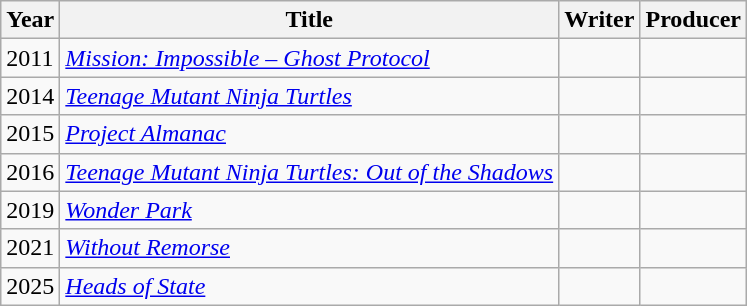<table class="wikitable">
<tr>
<th>Year</th>
<th>Title</th>
<th>Writer</th>
<th>Producer</th>
</tr>
<tr>
<td>2011</td>
<td><em><a href='#'>Mission: Impossible – Ghost Protocol</a></em></td>
<td></td>
<td></td>
</tr>
<tr>
<td>2014</td>
<td><em><a href='#'>Teenage Mutant Ninja Turtles</a></em></td>
<td></td>
<td></td>
</tr>
<tr>
<td>2015</td>
<td><em><a href='#'>Project Almanac</a></em></td>
<td></td>
<td></td>
</tr>
<tr>
<td>2016</td>
<td><em><a href='#'>Teenage Mutant Ninja Turtles: Out of the Shadows</a></em></td>
<td></td>
<td></td>
</tr>
<tr>
<td>2019</td>
<td><em><a href='#'>Wonder Park</a></em></td>
<td></td>
<td></td>
</tr>
<tr>
<td>2021</td>
<td><em><a href='#'>Without Remorse</a></em></td>
<td></td>
<td></td>
</tr>
<tr>
<td>2025</td>
<td><em><a href='#'>Heads of State</a></em></td>
<td></td>
<td></td>
</tr>
</table>
